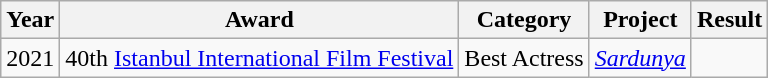<table class="wikitable">
<tr>
<th>Year</th>
<th>Award</th>
<th>Category</th>
<th>Project</th>
<th>Result</th>
</tr>
<tr>
<td>2021</td>
<td>40th <a href='#'>Istanbul International Film Festival</a></td>
<td>Best Actress</td>
<td><em><a href='#'>Sardunya</a> </em></td>
<td></td>
</tr>
</table>
